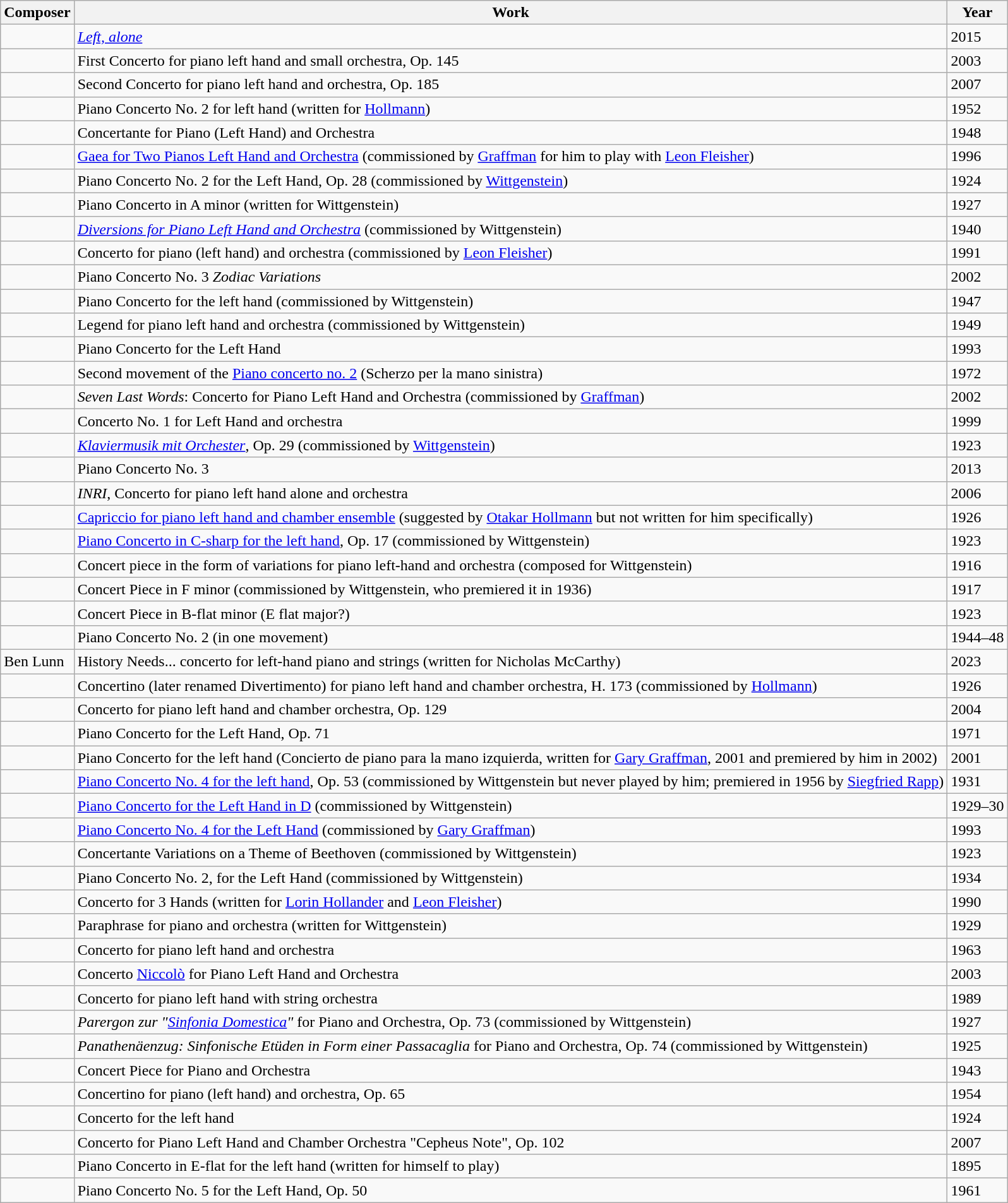<table class="wikitable sortable">
<tr>
<th>Composer</th>
<th class=unsortable>Work</th>
<th>Year</th>
</tr>
<tr>
<td></td>
<td><em><a href='#'>Left, alone</a></em></td>
<td>2015</td>
</tr>
<tr>
<td></td>
<td>First Concerto for piano left hand and small orchestra, Op. 145</td>
<td>2003</td>
</tr>
<tr>
<td></td>
<td>Second Concerto for piano left hand and orchestra, Op. 185</td>
<td>2007</td>
</tr>
<tr>
<td></td>
<td>Piano Concerto No. 2 for left hand (written for <a href='#'>Hollmann</a>)</td>
<td>1952</td>
</tr>
<tr>
<td></td>
<td>Concertante for Piano (Left Hand) and Orchestra</td>
<td>1948</td>
</tr>
<tr>
<td></td>
<td><a href='#'>Gaea for Two Pianos Left Hand and Orchestra</a> (commissioned by <a href='#'>Graffman</a> for him to play with <a href='#'>Leon Fleisher</a>)</td>
<td>1996</td>
</tr>
<tr>
<td></td>
<td>Piano Concerto No. 2 for the Left Hand, Op. 28 (commissioned by <a href='#'>Wittgenstein</a>)</td>
<td>1924</td>
</tr>
<tr>
<td></td>
<td>Piano Concerto in A minor (written for Wittgenstein)</td>
<td>1927</td>
</tr>
<tr>
<td></td>
<td><em><a href='#'>Diversions for Piano Left Hand and Orchestra</a></em> (commissioned by Wittgenstein)</td>
<td>1940</td>
</tr>
<tr>
<td></td>
<td>Concerto for piano (left hand) and orchestra (commissioned by <a href='#'>Leon Fleisher</a>)</td>
<td>1991</td>
</tr>
<tr>
<td></td>
<td>Piano Concerto No. 3 <em>Zodiac Variations</em></td>
<td>2002</td>
</tr>
<tr>
<td></td>
<td>Piano Concerto for the left hand (commissioned by Wittgenstein)</td>
<td>1947</td>
</tr>
<tr>
<td></td>
<td>Legend for piano left hand and orchestra (commissioned by Wittgenstein)</td>
<td>1949</td>
</tr>
<tr>
<td></td>
<td>Piano Concerto for the Left Hand</td>
<td>1993</td>
</tr>
<tr>
<td></td>
<td>Second movement of the <a href='#'>Piano concerto no. 2</a> (Scherzo per la mano sinistra)</td>
<td>1972</td>
</tr>
<tr>
<td></td>
<td><em>Seven Last Words</em>: Concerto for Piano Left Hand and Orchestra (commissioned by <a href='#'>Graffman</a>)</td>
<td>2002</td>
</tr>
<tr>
<td></td>
<td>Concerto No. 1 for Left Hand and orchestra</td>
<td>1999</td>
</tr>
<tr>
<td></td>
<td><em><a href='#'>Klaviermusik mit Orchester</a></em>, Op. 29 (commissioned by <a href='#'>Wittgenstein</a>)</td>
<td>1923</td>
</tr>
<tr>
<td></td>
<td>Piano Concerto No. 3</td>
<td>2013</td>
</tr>
<tr>
<td></td>
<td><em>INRI</em>, Concerto for piano left hand alone and orchestra</td>
<td>2006</td>
</tr>
<tr>
<td></td>
<td><a href='#'>Capriccio for piano left hand and chamber ensemble</a> (suggested by <a href='#'>Otakar Hollmann</a> but not written for him specifically)</td>
<td>1926</td>
</tr>
<tr>
<td></td>
<td><a href='#'>Piano Concerto in C-sharp for the left hand</a>, Op. 17 (commissioned by Wittgenstein)</td>
<td>1923</td>
</tr>
<tr>
<td></td>
<td>Concert piece in the form of variations for piano left-hand and orchestra (composed for Wittgenstein)</td>
<td>1916</td>
</tr>
<tr>
<td></td>
<td>Concert Piece in F minor (commissioned by Wittgenstein, who premiered it in 1936)</td>
<td>1917</td>
</tr>
<tr>
<td></td>
<td>Concert Piece in B-flat minor (E flat major?)</td>
<td>1923</td>
</tr>
<tr>
<td></td>
<td>Piano Concerto No. 2 (in one movement)</td>
<td>1944–48</td>
</tr>
<tr>
<td>Ben Lunn</td>
<td>History Needs... concerto for left-hand piano and strings (written for Nicholas McCarthy)</td>
<td>2023</td>
</tr>
<tr>
<td></td>
<td>Concertino (later renamed Divertimento) for piano left hand and chamber orchestra, H. 173 (commissioned by <a href='#'>Hollmann</a>)</td>
<td>1926</td>
</tr>
<tr>
<td></td>
<td>Concerto for piano left hand and chamber orchestra, Op. 129</td>
<td>2004</td>
</tr>
<tr>
<td></td>
<td>Piano Concerto for the Left Hand, Op. 71</td>
<td>1971</td>
</tr>
<tr>
<td></td>
<td>Piano Concerto for the left hand (Concierto de piano para la mano izquierda, written for <a href='#'>Gary Graffman</a>, 2001 and premiered by him in 2002)</td>
<td>2001</td>
</tr>
<tr>
<td></td>
<td><a href='#'>Piano Concerto No. 4 for the left hand</a>, Op. 53 (commissioned by Wittgenstein but never played by him; premiered in 1956 by <a href='#'>Siegfried Rapp</a>)</td>
<td>1931</td>
</tr>
<tr>
<td></td>
<td><a href='#'>Piano Concerto for the Left Hand in D</a> (commissioned by Wittgenstein)</td>
<td>1929–30</td>
</tr>
<tr>
<td></td>
<td><a href='#'>Piano Concerto No. 4 for the Left Hand</a> (commissioned by <a href='#'>Gary Graffman</a>)</td>
<td>1993</td>
</tr>
<tr>
<td></td>
<td>Concertante Variations on a Theme of Beethoven (commissioned by Wittgenstein)</td>
<td>1923</td>
</tr>
<tr>
<td></td>
<td>Piano Concerto No. 2, for the Left Hand (commissioned by Wittgenstein)</td>
<td>1934</td>
</tr>
<tr>
<td></td>
<td>Concerto for 3 Hands (written for <a href='#'>Lorin Hollander</a> and <a href='#'>Leon Fleisher</a>)</td>
<td>1990</td>
</tr>
<tr>
<td></td>
<td>Paraphrase for piano and orchestra (written for Wittgenstein)</td>
<td>1929</td>
</tr>
<tr>
<td></td>
<td>Concerto for piano left hand and orchestra</td>
<td>1963</td>
</tr>
<tr>
<td></td>
<td>Concerto <a href='#'>Niccolò</a> for Piano Left Hand and Orchestra</td>
<td>2003</td>
</tr>
<tr>
<td></td>
<td>Concerto for piano left hand with string orchestra</td>
<td>1989</td>
</tr>
<tr>
<td></td>
<td><em>Parergon zur "<a href='#'>Sinfonia Domestica</a>"</em> for Piano and Orchestra, Op. 73 (commissioned by Wittgenstein)</td>
<td>1927</td>
</tr>
<tr>
<td></td>
<td><em>Panathenäenzug: Sinfonische Etüden in Form einer Passacaglia</em> for Piano and Orchestra, Op. 74 (commissioned by Wittgenstein)</td>
<td>1925</td>
</tr>
<tr>
<td></td>
<td>Concert Piece for Piano and Orchestra</td>
<td>1943</td>
</tr>
<tr>
<td></td>
<td>Concertino for piano (left hand) and orchestra, Op. 65</td>
<td>1954</td>
</tr>
<tr>
<td></td>
<td>Concerto for the left hand</td>
<td>1924</td>
</tr>
<tr>
<td></td>
<td>Concerto for Piano Left Hand and Chamber Orchestra "Cepheus Note", Op. 102</td>
<td>2007</td>
</tr>
<tr>
<td></td>
<td>Piano Concerto in E-flat for the left hand (written for himself to play)</td>
<td>1895</td>
</tr>
<tr>
<td></td>
<td>Piano Concerto No. 5 for the Left Hand, Op. 50</td>
<td>1961</td>
</tr>
</table>
